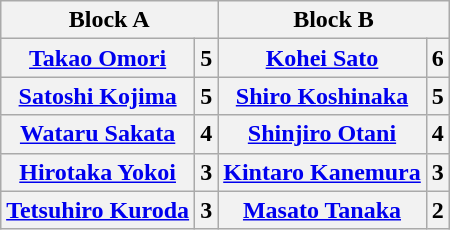<table class="wikitable" style="margin: 1em auto 1em auto">
<tr>
<th colspan="2">Block A</th>
<th colspan="2">Block B</th>
</tr>
<tr>
<th><a href='#'>Takao Omori</a></th>
<th>5</th>
<th><a href='#'>Kohei Sato</a></th>
<th>6</th>
</tr>
<tr>
<th><a href='#'>Satoshi Kojima</a></th>
<th>5</th>
<th><a href='#'>Shiro Koshinaka</a></th>
<th>5</th>
</tr>
<tr>
<th><a href='#'>Wataru Sakata</a></th>
<th>4</th>
<th><a href='#'>Shinjiro Otani</a></th>
<th>4</th>
</tr>
<tr>
<th><a href='#'>Hirotaka Yokoi</a></th>
<th>3</th>
<th><a href='#'>Kintaro Kanemura</a></th>
<th>3</th>
</tr>
<tr>
<th><a href='#'>Tetsuhiro Kuroda</a></th>
<th>3</th>
<th><a href='#'>Masato Tanaka</a></th>
<th>2</th>
</tr>
</table>
